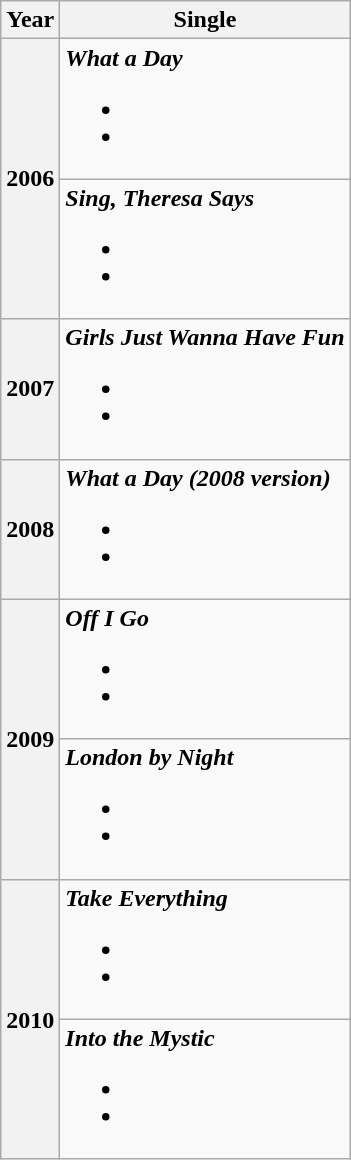<table class="wikitable" style="text-align:center;">
<tr>
<th>Year</th>
<th>Single</th>
</tr>
<tr>
<th rowspan="2">2006</th>
<td align="left"><strong><em>What a Day</em></strong><br><ul><li></li><li></li></ul></td>
</tr>
<tr>
<td align="left"><strong><em>Sing, Theresa Says</em></strong><br><ul><li></li><li></li></ul></td>
</tr>
<tr>
<th>2007</th>
<td align="left"><strong><em>Girls Just Wanna Have Fun</em></strong><br><ul><li></li><li></li></ul></td>
</tr>
<tr>
<th>2008</th>
<td align="left"><strong><em>What a Day (2008 version)</em></strong><br><ul><li></li><li></li></ul></td>
</tr>
<tr>
<th rowspan="2">2009</th>
<td align="left"><strong><em>Off I Go</em></strong><br><ul><li></li><li></li></ul></td>
</tr>
<tr>
<td align="left"><strong><em>London by Night</em></strong><br><ul><li></li><li></li></ul></td>
</tr>
<tr>
<th rowspan="2">2010</th>
<td align="left"><strong><em>Take Everything</em></strong><br><ul><li></li><li></li></ul></td>
</tr>
<tr>
<td align="left"><strong><em>Into the Mystic</em></strong><br><ul><li></li><li></li></ul></td>
</tr>
</table>
